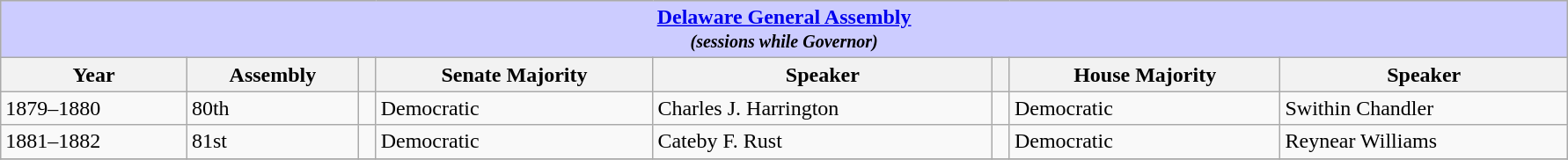<table class=wikitable style="width: 94%" style="text-align: center;" align="center">
<tr bgcolor=#cccccc>
<th colspan=12 style="background: #ccccff;"><strong><a href='#'>Delaware General Assembly</a></strong> <br> <small> <em>(sessions while Governor)</em></small></th>
</tr>
<tr>
<th><strong>Year</strong></th>
<th><strong>Assembly</strong></th>
<th></th>
<th><strong>Senate Majority</strong></th>
<th><strong>Speaker</strong></th>
<th></th>
<th><strong>House Majority</strong></th>
<th><strong>Speaker</strong></th>
</tr>
<tr>
<td>1879–1880</td>
<td>80th</td>
<td></td>
<td>Democratic</td>
<td>Charles J. Harrington</td>
<td></td>
<td>Democratic</td>
<td>Swithin Chandler</td>
</tr>
<tr>
<td>1881–1882</td>
<td>81st</td>
<td></td>
<td>Democratic</td>
<td>Cateby F. Rust</td>
<td></td>
<td>Democratic</td>
<td>Reynear Williams</td>
</tr>
<tr>
</tr>
</table>
